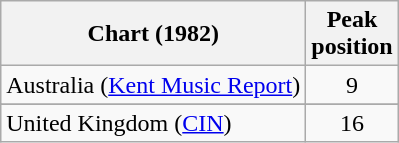<table class="wikitable sortable">
<tr>
<th align="left">Chart (1982)</th>
<th align="center">Peak<br>position</th>
</tr>
<tr>
<td>Australia (<a href='#'>Kent Music Report</a>)</td>
<td align="center">9</td>
</tr>
<tr>
</tr>
<tr>
</tr>
<tr>
</tr>
<tr>
</tr>
<tr>
<td align="left">United Kingdom (<a href='#'>CIN</a>)</td>
<td align="center">16</td>
</tr>
</table>
